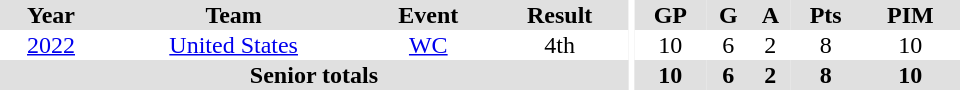<table border="0" cellpadding="1" cellspacing="0" ID="Table3" style="text-align:center; width:40em;">
<tr bgcolor="#e0e0e0">
<th>Year</th>
<th>Team</th>
<th>Event</th>
<th>Result</th>
<th rowspan="98" bgcolor="#ffffff"></th>
<th>GP</th>
<th>G</th>
<th>A</th>
<th>Pts</th>
<th>PIM</th>
</tr>
<tr>
<td><a href='#'>2022</a></td>
<td><a href='#'>United States</a></td>
<td><a href='#'>WC</a></td>
<td>4th</td>
<td>10</td>
<td>6</td>
<td>2</td>
<td>8</td>
<td>10</td>
</tr>
<tr bgcolor="#e0e0e0">
<th colspan="4">Senior totals</th>
<th>10</th>
<th>6</th>
<th>2</th>
<th>8</th>
<th>10</th>
</tr>
</table>
